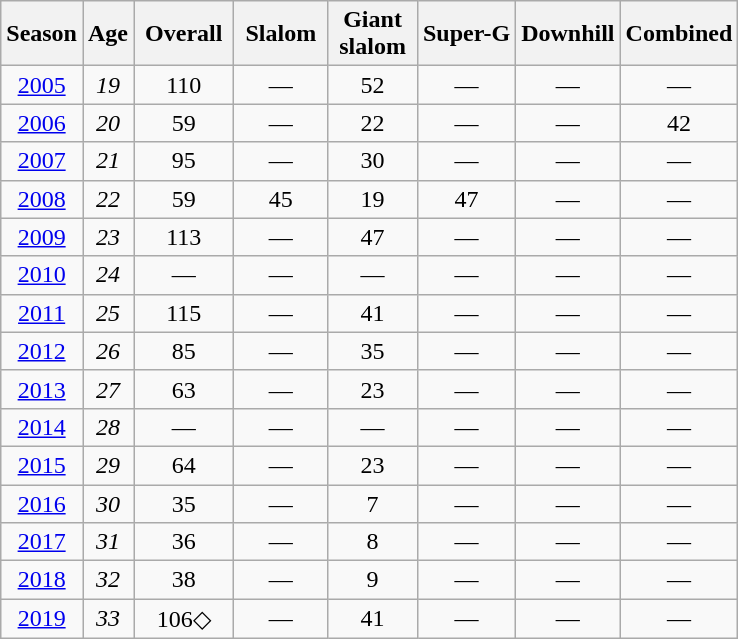<table class=wikitable style="text-align:center">
<tr>
<th>Season</th>
<th>Age</th>
<th> Overall </th>
<th> Slalom </th>
<th>Giant<br> slalom </th>
<th>Super-G</th>
<th>Downhill</th>
<th>Combined</th>
</tr>
<tr>
<td><a href='#'>2005</a></td>
<td><em>19</em></td>
<td>110</td>
<td>—</td>
<td>52</td>
<td>—</td>
<td>—</td>
<td>—</td>
</tr>
<tr>
<td><a href='#'>2006</a></td>
<td><em>20</em></td>
<td>59</td>
<td>—</td>
<td>22</td>
<td>—</td>
<td>—</td>
<td>42</td>
</tr>
<tr>
<td><a href='#'>2007</a></td>
<td><em>21</em></td>
<td>95</td>
<td>—</td>
<td>30</td>
<td>—</td>
<td>—</td>
<td>—</td>
</tr>
<tr>
<td><a href='#'>2008</a></td>
<td><em>22</em></td>
<td>59</td>
<td>45</td>
<td>19</td>
<td>47</td>
<td>—</td>
<td>—</td>
</tr>
<tr>
<td><a href='#'>2009</a></td>
<td><em>23</em></td>
<td>113</td>
<td>—</td>
<td>47</td>
<td>—</td>
<td>—</td>
<td>—</td>
</tr>
<tr>
<td><a href='#'>2010</a></td>
<td><em>24</em></td>
<td>—</td>
<td>—</td>
<td>—</td>
<td>—</td>
<td>—</td>
<td>—</td>
</tr>
<tr>
<td><a href='#'>2011</a></td>
<td><em>25</em></td>
<td>115</td>
<td>—</td>
<td>41</td>
<td>—</td>
<td>—</td>
<td>—</td>
</tr>
<tr>
<td><a href='#'>2012</a></td>
<td><em>26</em></td>
<td>85</td>
<td>—</td>
<td>35</td>
<td>—</td>
<td>—</td>
<td>—</td>
</tr>
<tr>
<td><a href='#'>2013</a></td>
<td><em>27</em></td>
<td>63</td>
<td>—</td>
<td>23</td>
<td>—</td>
<td>—</td>
<td>—</td>
</tr>
<tr>
<td><a href='#'>2014</a></td>
<td><em>28</em></td>
<td>—</td>
<td>—</td>
<td>—</td>
<td>—</td>
<td>—</td>
<td>—</td>
</tr>
<tr>
<td><a href='#'>2015</a></td>
<td><em>29</em></td>
<td>64</td>
<td>—</td>
<td>23</td>
<td>—</td>
<td>—</td>
<td>—</td>
</tr>
<tr>
<td><a href='#'>2016</a></td>
<td><em>30</em></td>
<td>35</td>
<td>—</td>
<td>7</td>
<td>—</td>
<td>—</td>
<td>—</td>
</tr>
<tr>
<td><a href='#'>2017</a></td>
<td><em>31</em></td>
<td>36</td>
<td>—</td>
<td>8</td>
<td>—</td>
<td>—</td>
<td>—</td>
</tr>
<tr>
<td><a href='#'>2018</a></td>
<td><em>32</em></td>
<td>38</td>
<td>—</td>
<td>9</td>
<td>—</td>
<td>—</td>
<td>—</td>
</tr>
<tr>
<td><a href='#'>2019</a></td>
<td><em>33</em></td>
<td>106◇</td>
<td>—</td>
<td>41</td>
<td>—</td>
<td>—</td>
<td>—</td>
</tr>
</table>
